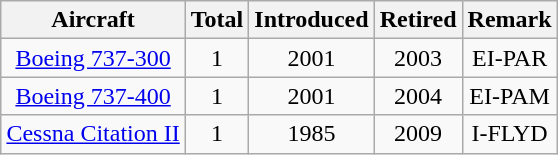<table class="wikitable" style="margin:auto;text-align:center">
<tr>
<th>Aircraft</th>
<th>Total</th>
<th>Introduced</th>
<th>Retired</th>
<th>Remark</th>
</tr>
<tr>
<td><a href='#'>Boeing 737-300</a></td>
<td>1</td>
<td>2001</td>
<td>2003</td>
<td>EI-PAR</td>
</tr>
<tr>
<td><a href='#'>Boeing 737-400</a></td>
<td>1</td>
<td>2001</td>
<td>2004</td>
<td>EI-PAM</td>
</tr>
<tr>
<td><a href='#'>Cessna Citation II</a></td>
<td>1</td>
<td>1985</td>
<td>2009</td>
<td>I-FLYD</td>
</tr>
</table>
